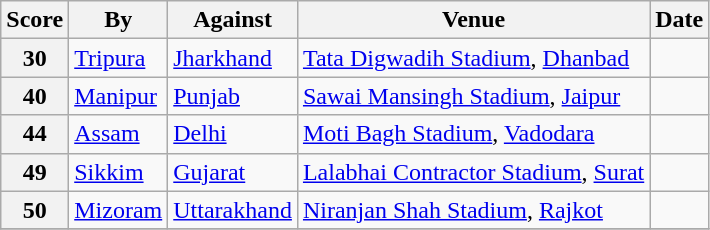<table class="wikitable">
<tr>
<th>Score</th>
<th>By</th>
<th>Against</th>
<th>Venue</th>
<th>Date</th>
</tr>
<tr>
<th>30</th>
<td><a href='#'>Tripura</a></td>
<td><a href='#'>Jharkhand</a></td>
<td><a href='#'>Tata Digwadih Stadium</a>, <a href='#'>Dhanbad</a></td>
<td></td>
</tr>
<tr>
<th>40</th>
<td><a href='#'>Manipur</a></td>
<td><a href='#'>Punjab</a></td>
<td><a href='#'>Sawai Mansingh Stadium</a>, <a href='#'>Jaipur</a></td>
<td></td>
</tr>
<tr>
<th>44</th>
<td><a href='#'>Assam</a></td>
<td><a href='#'>Delhi</a></td>
<td><a href='#'>Moti Bagh Stadium</a>, <a href='#'>Vadodara</a></td>
<td></td>
</tr>
<tr>
<th>49</th>
<td><a href='#'>Sikkim</a></td>
<td><a href='#'>Gujarat</a></td>
<td><a href='#'>Lalabhai Contractor Stadium</a>, <a href='#'>Surat</a></td>
<td></td>
</tr>
<tr>
<th>50</th>
<td><a href='#'>Mizoram</a></td>
<td><a href='#'>Uttarakhand</a></td>
<td><a href='#'>Niranjan Shah Stadium</a>, <a href='#'>Rajkot</a></td>
<td></td>
</tr>
<tr>
</tr>
</table>
